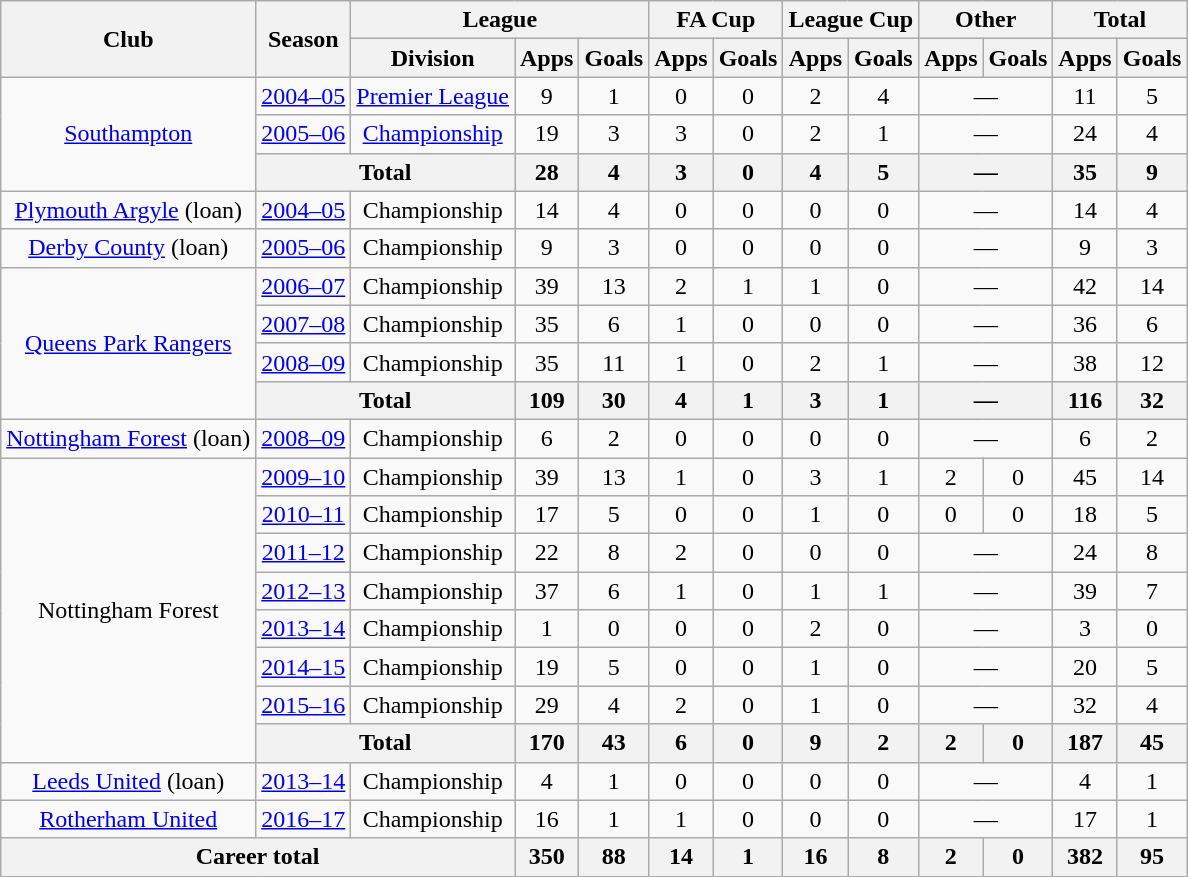<table class="wikitable" style="text-align:center">
<tr>
<th rowspan="2">Club</th>
<th rowspan="2">Season</th>
<th colspan="3">League</th>
<th colspan="2">FA Cup</th>
<th colspan="2">League Cup</th>
<th colspan="2">Other</th>
<th colspan="2">Total</th>
</tr>
<tr>
<th>Division</th>
<th>Apps</th>
<th>Goals</th>
<th>Apps</th>
<th>Goals</th>
<th>Apps</th>
<th>Goals</th>
<th>Apps</th>
<th>Goals</th>
<th>Apps</th>
<th>Goals</th>
</tr>
<tr>
<td rowspan="3"><a href='#'>Southampton</a></td>
<td><a href='#'>2004–05</a></td>
<td><a href='#'>Premier League</a></td>
<td>9</td>
<td>1</td>
<td>0</td>
<td>0</td>
<td>2</td>
<td>4</td>
<td colspan="2">—</td>
<td>11</td>
<td>5</td>
</tr>
<tr>
<td><a href='#'>2005–06</a></td>
<td><a href='#'>Championship</a></td>
<td>19</td>
<td>3</td>
<td>3</td>
<td>0</td>
<td>2</td>
<td>1</td>
<td colspan="2">—</td>
<td>24</td>
<td>4</td>
</tr>
<tr>
<th colspan="2">Total</th>
<th>28</th>
<th>4</th>
<th>3</th>
<th>0</th>
<th>4</th>
<th>5</th>
<th colspan="2">—</th>
<th>35</th>
<th>9</th>
</tr>
<tr>
<td><a href='#'>Plymouth Argyle</a> (loan)</td>
<td><a href='#'>2004–05</a></td>
<td>Championship</td>
<td>14</td>
<td>4</td>
<td>0</td>
<td>0</td>
<td>0</td>
<td>0</td>
<td colspan="2">—</td>
<td>14</td>
<td>4</td>
</tr>
<tr>
<td><a href='#'>Derby County</a> (loan)</td>
<td><a href='#'>2005–06</a></td>
<td>Championship</td>
<td>9</td>
<td>3</td>
<td>0</td>
<td>0</td>
<td>0</td>
<td>0</td>
<td colspan="2">—</td>
<td>9</td>
<td>3</td>
</tr>
<tr>
<td rowspan="4"><a href='#'>Queens Park Rangers</a></td>
<td><a href='#'>2006–07</a></td>
<td>Championship</td>
<td>39</td>
<td>13</td>
<td>2</td>
<td>1</td>
<td>1</td>
<td>0</td>
<td colspan="2">—</td>
<td>42</td>
<td>14</td>
</tr>
<tr>
<td><a href='#'>2007–08</a></td>
<td>Championship</td>
<td>35</td>
<td>6</td>
<td>1</td>
<td>0</td>
<td>0</td>
<td>0</td>
<td colspan="2">—</td>
<td>36</td>
<td>6</td>
</tr>
<tr>
<td><a href='#'>2008–09</a></td>
<td>Championship</td>
<td>35</td>
<td>11</td>
<td>1</td>
<td>0</td>
<td>2</td>
<td>1</td>
<td colspan="2">—</td>
<td>38</td>
<td>12</td>
</tr>
<tr>
<th colspan="2">Total</th>
<th>109</th>
<th>30</th>
<th>4</th>
<th>1</th>
<th>3</th>
<th>1</th>
<th colspan="2">—</th>
<th>116</th>
<th>32</th>
</tr>
<tr>
<td><a href='#'>Nottingham Forest</a> (loan)</td>
<td><a href='#'>2008–09</a></td>
<td>Championship</td>
<td>6</td>
<td>2</td>
<td>0</td>
<td>0</td>
<td>0</td>
<td>0</td>
<td colspan="2">—</td>
<td>6</td>
<td>2</td>
</tr>
<tr>
<td rowspan="8">Nottingham Forest</td>
<td><a href='#'>2009–10</a></td>
<td>Championship</td>
<td>39</td>
<td>13</td>
<td>1</td>
<td>0</td>
<td>3</td>
<td>1</td>
<td>2</td>
<td>0</td>
<td>45</td>
<td>14</td>
</tr>
<tr>
<td><a href='#'>2010–11</a></td>
<td>Championship</td>
<td>17</td>
<td>5</td>
<td>0</td>
<td>0</td>
<td>1</td>
<td>0</td>
<td>0</td>
<td>0</td>
<td>18</td>
<td>5</td>
</tr>
<tr>
<td><a href='#'>2011–12</a></td>
<td>Championship</td>
<td>22</td>
<td>8</td>
<td>2</td>
<td>0</td>
<td>0</td>
<td>0</td>
<td colspan="2">—</td>
<td>24</td>
<td>8</td>
</tr>
<tr>
<td><a href='#'>2012–13</a></td>
<td>Championship</td>
<td>37</td>
<td>6</td>
<td>1</td>
<td>0</td>
<td>1</td>
<td>1</td>
<td colspan="2">—</td>
<td>39</td>
<td>7</td>
</tr>
<tr>
<td><a href='#'>2013–14</a></td>
<td>Championship</td>
<td>1</td>
<td>0</td>
<td>0</td>
<td>0</td>
<td>2</td>
<td>0</td>
<td colspan="2">—</td>
<td>3</td>
<td>0</td>
</tr>
<tr>
<td><a href='#'>2014–15</a></td>
<td>Championship</td>
<td>19</td>
<td>5</td>
<td>0</td>
<td>0</td>
<td>1</td>
<td>0</td>
<td colspan="2">—</td>
<td>20</td>
<td>5</td>
</tr>
<tr>
<td><a href='#'>2015–16</a></td>
<td>Championship</td>
<td>29</td>
<td>4</td>
<td>2</td>
<td>0</td>
<td>1</td>
<td>0</td>
<td colspan="2">—</td>
<td>32</td>
<td>4</td>
</tr>
<tr>
<th colspan="2">Total</th>
<th>170</th>
<th>43</th>
<th>6</th>
<th>0</th>
<th>9</th>
<th>2</th>
<th>2</th>
<th>0</th>
<th>187</th>
<th>45</th>
</tr>
<tr>
<td><a href='#'>Leeds United</a> (loan)</td>
<td><a href='#'>2013–14</a></td>
<td>Championship</td>
<td>4</td>
<td>1</td>
<td>0</td>
<td>0</td>
<td>0</td>
<td>0</td>
<td colspan="2">—</td>
<td>4</td>
<td>1</td>
</tr>
<tr>
<td><a href='#'>Rotherham United</a></td>
<td><a href='#'>2016–17</a></td>
<td>Championship</td>
<td>16</td>
<td>1</td>
<td>1</td>
<td>0</td>
<td>0</td>
<td>0</td>
<td colspan="2">—</td>
<td>17</td>
<td>1</td>
</tr>
<tr>
<th colspan="3">Career total</th>
<th>350</th>
<th>88</th>
<th>14</th>
<th>1</th>
<th>16</th>
<th>8</th>
<th>2</th>
<th>0</th>
<th>382</th>
<th>95</th>
</tr>
</table>
